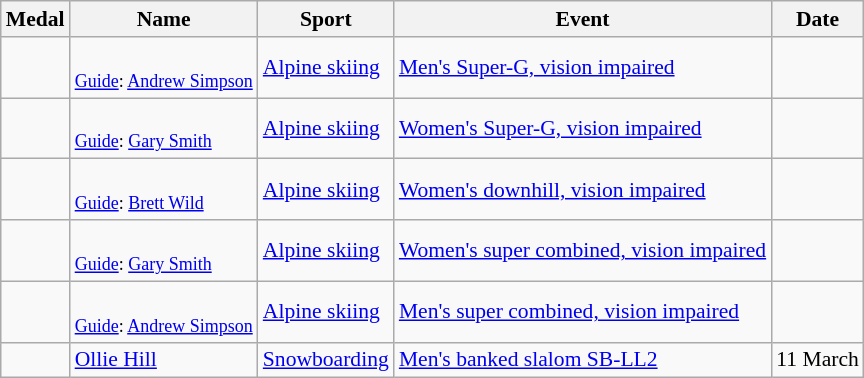<table class="wikitable sortable" style="font-size: 90%">
<tr>
<th>Medal</th>
<th>Name</th>
<th>Sport</th>
<th>Event</th>
<th>Date</th>
</tr>
<tr>
<td></td>
<td><br><small><a href='#'>Guide</a>: <a href='#'>Andrew Simpson</a></small></td>
<td><a href='#'>Alpine skiing</a></td>
<td><a href='#'>Men's Super-G, vision impaired</a></td>
<td></td>
</tr>
<tr>
<td></td>
<td><br><small><a href='#'>Guide</a>: <a href='#'>Gary Smith</a></small></td>
<td><a href='#'>Alpine skiing</a></td>
<td><a href='#'>Women's Super-G, vision impaired</a></td>
<td></td>
</tr>
<tr>
<td></td>
<td><br><small><a href='#'>Guide</a>: <a href='#'>Brett Wild</a></small></td>
<td><a href='#'>Alpine skiing</a></td>
<td><a href='#'>Women's downhill, vision impaired</a></td>
<td></td>
</tr>
<tr>
<td></td>
<td><br><small><a href='#'>Guide</a>: <a href='#'>Gary Smith</a></small></td>
<td><a href='#'>Alpine skiing</a></td>
<td><a href='#'>Women's super combined, vision impaired</a></td>
<td></td>
</tr>
<tr>
<td></td>
<td><br><small><a href='#'>Guide</a>: <a href='#'>Andrew Simpson</a></small></td>
<td><a href='#'>Alpine skiing</a></td>
<td><a href='#'>Men's super combined, vision impaired</a></td>
<td></td>
</tr>
<tr>
<td></td>
<td><a href='#'>Ollie Hill</a></td>
<td><a href='#'>Snowboarding</a></td>
<td><a href='#'>Men's banked slalom SB-LL2</a></td>
<td>11 March</td>
</tr>
</table>
